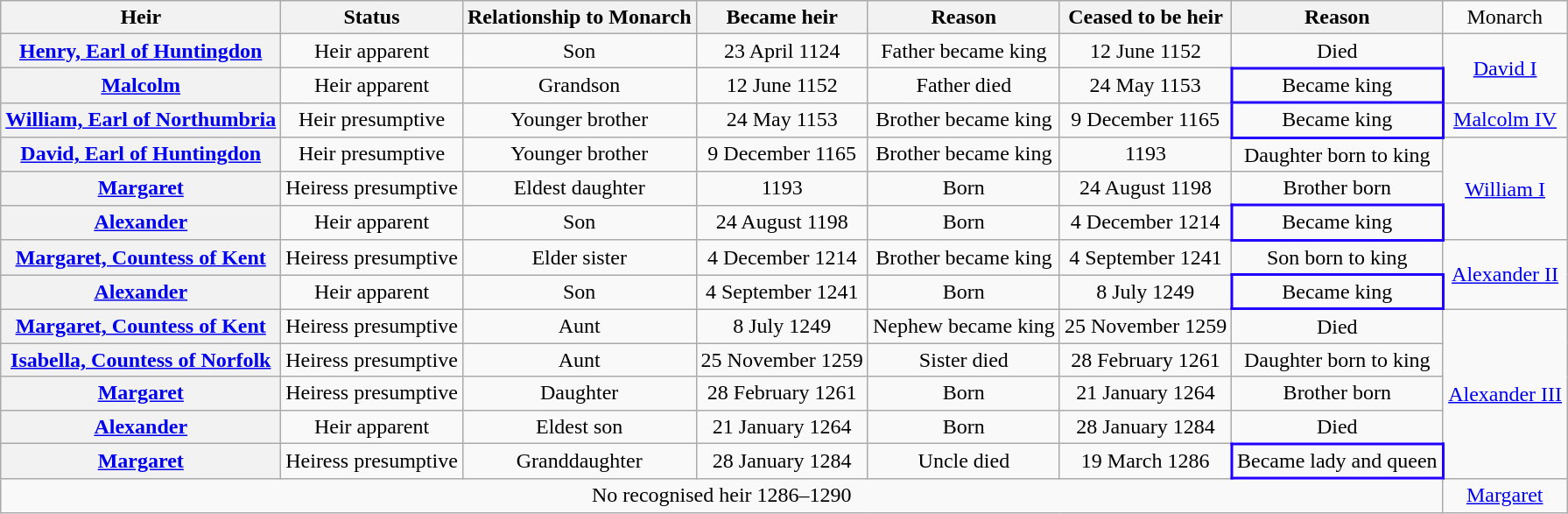<table class="wikitable" style="text-align:center">
<tr>
<th>Heir</th>
<th>Status</th>
<th>Relationship to Monarch</th>
<th>Became heir</th>
<th>Reason</th>
<th>Ceased to be heir</th>
<th>Reason</th>
<td>Monarch</td>
</tr>
<tr>
<th><a href='#'>Henry, Earl of Huntingdon</a></th>
<td>Heir apparent</td>
<td>Son</td>
<td>23 April 1124</td>
<td>Father became king</td>
<td>12 June 1152</td>
<td>Died</td>
<td rowspan=2><a href='#'>David I</a></td>
</tr>
<tr>
<th><a href='#'>Malcolm</a></th>
<td>Heir apparent</td>
<td>Grandson</td>
<td>12 June 1152</td>
<td>Father died</td>
<td>24 May 1153</td>
<td style="border-width:2px; border-color:#20F">Became king</td>
</tr>
<tr>
<th><a href='#'>William, Earl of Northumbria</a></th>
<td>Heir presumptive</td>
<td>Younger brother</td>
<td>24 May 1153</td>
<td>Brother became king</td>
<td>9 December 1165</td>
<td style="border-width:2px; border-color:#20F">Became king</td>
<td><a href='#'>Malcolm IV</a></td>
</tr>
<tr>
<th><a href='#'>David, Earl of Huntingdon</a></th>
<td>Heir presumptive</td>
<td>Younger brother</td>
<td>9 December 1165</td>
<td>Brother became king</td>
<td>1193</td>
<td>Daughter born to king</td>
<td rowspan=3><a href='#'>William I</a></td>
</tr>
<tr>
<th><a href='#'>Margaret</a></th>
<td>Heiress presumptive</td>
<td>Eldest daughter</td>
<td>1193</td>
<td>Born</td>
<td>24 August 1198</td>
<td>Brother born</td>
</tr>
<tr>
<th><a href='#'>Alexander</a></th>
<td>Heir apparent</td>
<td>Son</td>
<td>24 August 1198</td>
<td>Born</td>
<td>4 December 1214</td>
<td style="border-width:2px; border-color:#20F">Became king</td>
</tr>
<tr>
<th><a href='#'>Margaret, Countess of Kent</a></th>
<td>Heiress presumptive</td>
<td>Elder sister</td>
<td>4 December 1214</td>
<td>Brother became king</td>
<td>4 September 1241</td>
<td>Son born to king</td>
<td rowspan=2><a href='#'>Alexander II</a></td>
</tr>
<tr>
<th><a href='#'>Alexander</a></th>
<td>Heir apparent</td>
<td>Son</td>
<td>4 September 1241</td>
<td>Born</td>
<td>8 July 1249</td>
<td style="border-width:2px; border-color:#20F">Became king</td>
</tr>
<tr>
<th><a href='#'>Margaret, Countess of Kent</a></th>
<td>Heiress presumptive</td>
<td>Aunt</td>
<td>8 July 1249</td>
<td>Nephew became king</td>
<td>25 November 1259</td>
<td>Died</td>
<td rowspan=5><a href='#'>Alexander III</a></td>
</tr>
<tr>
<th><a href='#'>Isabella, Countess of Norfolk</a></th>
<td>Heiress presumptive</td>
<td>Aunt</td>
<td>25 November 1259</td>
<td>Sister died</td>
<td>28 February 1261</td>
<td>Daughter born to king</td>
</tr>
<tr>
<th><a href='#'>Margaret</a></th>
<td>Heiress presumptive</td>
<td>Daughter</td>
<td>28 February 1261</td>
<td>Born</td>
<td>21 January 1264</td>
<td>Brother born</td>
</tr>
<tr>
<th><a href='#'>Alexander</a></th>
<td>Heir apparent</td>
<td>Eldest son</td>
<td>21 January 1264</td>
<td>Born</td>
<td>28 January 1284</td>
<td>Died</td>
</tr>
<tr>
<th><a href='#'>Margaret</a></th>
<td>Heiress presumptive</td>
<td>Granddaughter</td>
<td>28 January 1284</td>
<td>Uncle died</td>
<td>19 March 1286</td>
<td style="border-width:2px; border-color:#20F">Became lady and queen</td>
</tr>
<tr>
<td colspan=7>No recognised heir 1286–1290</td>
<td><a href='#'>Margaret</a></td>
</tr>
</table>
